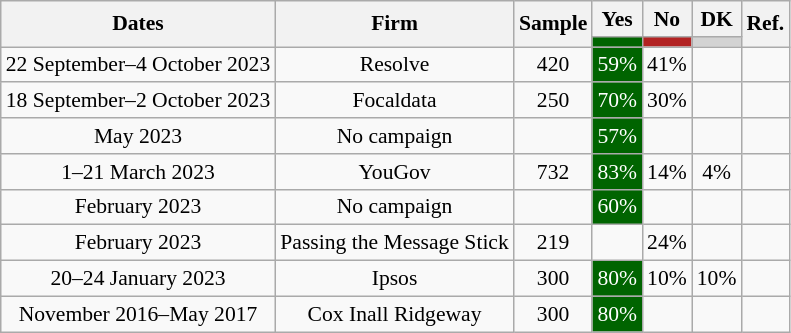<table class="wikitable sortable small" style="font-size:90%;text-align:center">
<tr>
<th scope="col" rowspan=2>Dates</th>
<th scope="col" rowspan=2>Firm</th>
<th scope="col" rowspan=2>Sample</th>
<th scope="col">Yes</th>
<th scope="col">No</th>
<th scope="col">DK</th>
<th scope="col" class="unsortable" rowspan=2>Ref.</th>
</tr>
<tr>
<th style="background:DarkGreen;"></th>
<th style="background:FireBrick;"></th>
<th style="background:LightGrey;"></th>
</tr>
<tr>
<td>22 September–4 October 2023</td>
<td>Resolve</td>
<td>420</td>
<td style="background:DarkGreen; color:white;">59%</td>
<td>41%</td>
<td></td>
<td></td>
</tr>
<tr>
<td>18 September–2 October 2023</td>
<td>Focaldata</td>
<td>250</td>
<td style="background:DarkGreen; color:white;">70%</td>
<td>30%</td>
<td></td>
<td></td>
</tr>
<tr>
<td>May 2023</td>
<td>No campaign</td>
<td></td>
<td style="background:DarkGreen; color:white;">57%</td>
<td></td>
<td></td>
<td></td>
</tr>
<tr>
<td> 1–21 March 2023</td>
<td>YouGov</td>
<td>732</td>
<td style="background:DarkGreen; color:white;">83%</td>
<td>14%</td>
<td>4%</td>
<td></td>
</tr>
<tr>
<td>February 2023</td>
<td>No campaign</td>
<td></td>
<td style="background:DarkGreen; color:white;">60%</td>
<td></td>
<td></td>
<td></td>
</tr>
<tr>
<td>February 2023</td>
<td>Passing the Message Stick</td>
<td>219</td>
<td></td>
<td>24%</td>
<td></td>
<td></td>
</tr>
<tr>
<td> 20–24 January 2023</td>
<td>Ipsos</td>
<td>300</td>
<td style="background:DarkGreen; color:white;">80%</td>
<td>10%</td>
<td>10%</td>
<td></td>
</tr>
<tr>
<td>November 2016–May 2017</td>
<td>Cox Inall Ridgeway</td>
<td>300</td>
<td style="background:DarkGreen; color:white;">80%</td>
<td></td>
<td></td>
<td></td>
</tr>
</table>
